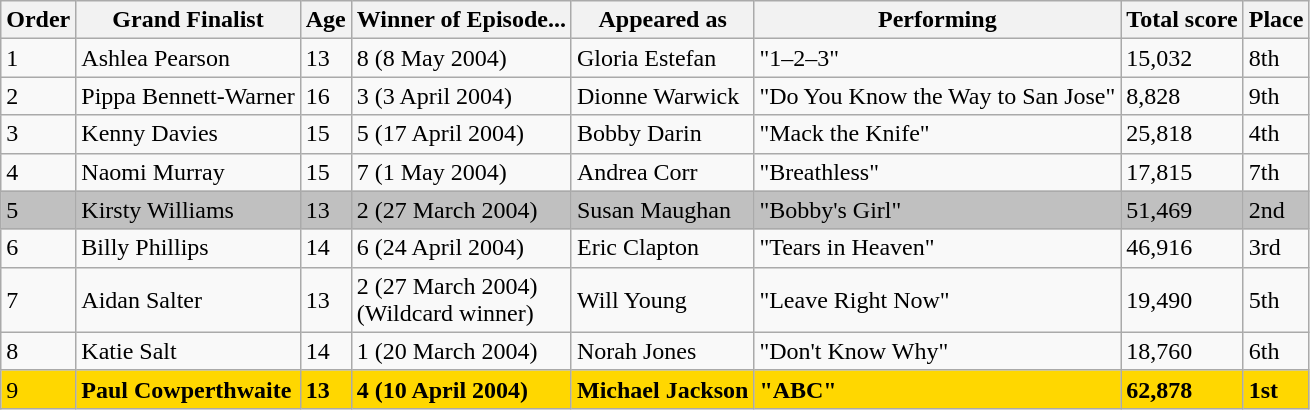<table class="wikitable sortable">
<tr>
<th>Order</th>
<th>Grand Finalist</th>
<th>Age</th>
<th>Winner of Episode...</th>
<th>Appeared as</th>
<th>Performing</th>
<th>Total score</th>
<th>Place</th>
</tr>
<tr>
<td>1</td>
<td>Ashlea Pearson</td>
<td>13</td>
<td>8 (8 May 2004)</td>
<td>Gloria Estefan</td>
<td>"1–2–3"</td>
<td>15,032</td>
<td>8th</td>
</tr>
<tr>
<td>2</td>
<td>Pippa Bennett-Warner</td>
<td>16</td>
<td>3 (3 April 2004)</td>
<td>Dionne Warwick</td>
<td>"Do You Know the Way to San Jose"</td>
<td>8,828</td>
<td>9th</td>
</tr>
<tr>
<td>3</td>
<td>Kenny Davies</td>
<td>15</td>
<td>5 (17 April 2004)</td>
<td>Bobby Darin</td>
<td>"Mack the Knife"</td>
<td>25,818</td>
<td>4th</td>
</tr>
<tr>
<td>4</td>
<td>Naomi Murray</td>
<td>15</td>
<td>7 (1 May 2004)</td>
<td>Andrea Corr</td>
<td>"Breathless"</td>
<td>17,815</td>
<td>7th</td>
</tr>
<tr style="background:silver;">
<td>5</td>
<td>Kirsty Williams</td>
<td>13</td>
<td>2 (27 March 2004)</td>
<td>Susan Maughan</td>
<td>"Bobby's Girl"</td>
<td>51,469</td>
<td>2nd</td>
</tr>
<tr>
<td>6</td>
<td>Billy Phillips</td>
<td>14</td>
<td>6 (24 April 2004)</td>
<td>Eric Clapton</td>
<td>"Tears in Heaven"</td>
<td>46,916</td>
<td>3rd</td>
</tr>
<tr>
<td>7</td>
<td>Aidan Salter</td>
<td>13</td>
<td>2 (27 March 2004)<br>(Wildcard winner)</td>
<td>Will Young</td>
<td>"Leave Right Now"</td>
<td>19,490</td>
<td>5th</td>
</tr>
<tr>
<td>8</td>
<td>Katie Salt</td>
<td>14</td>
<td>1 (20 March 2004)</td>
<td>Norah Jones</td>
<td>"Don't Know Why"</td>
<td>18,760</td>
<td>6th</td>
</tr>
<tr style="background:gold;">
<td>9</td>
<td><strong>Paul Cowperthwaite</strong></td>
<td><strong>13</strong></td>
<td><strong>4 (10 April 2004)</strong></td>
<td><strong>Michael Jackson</strong></td>
<td><strong>"ABC"</strong></td>
<td><strong>62,878</strong></td>
<td><strong>1st</strong></td>
</tr>
</table>
